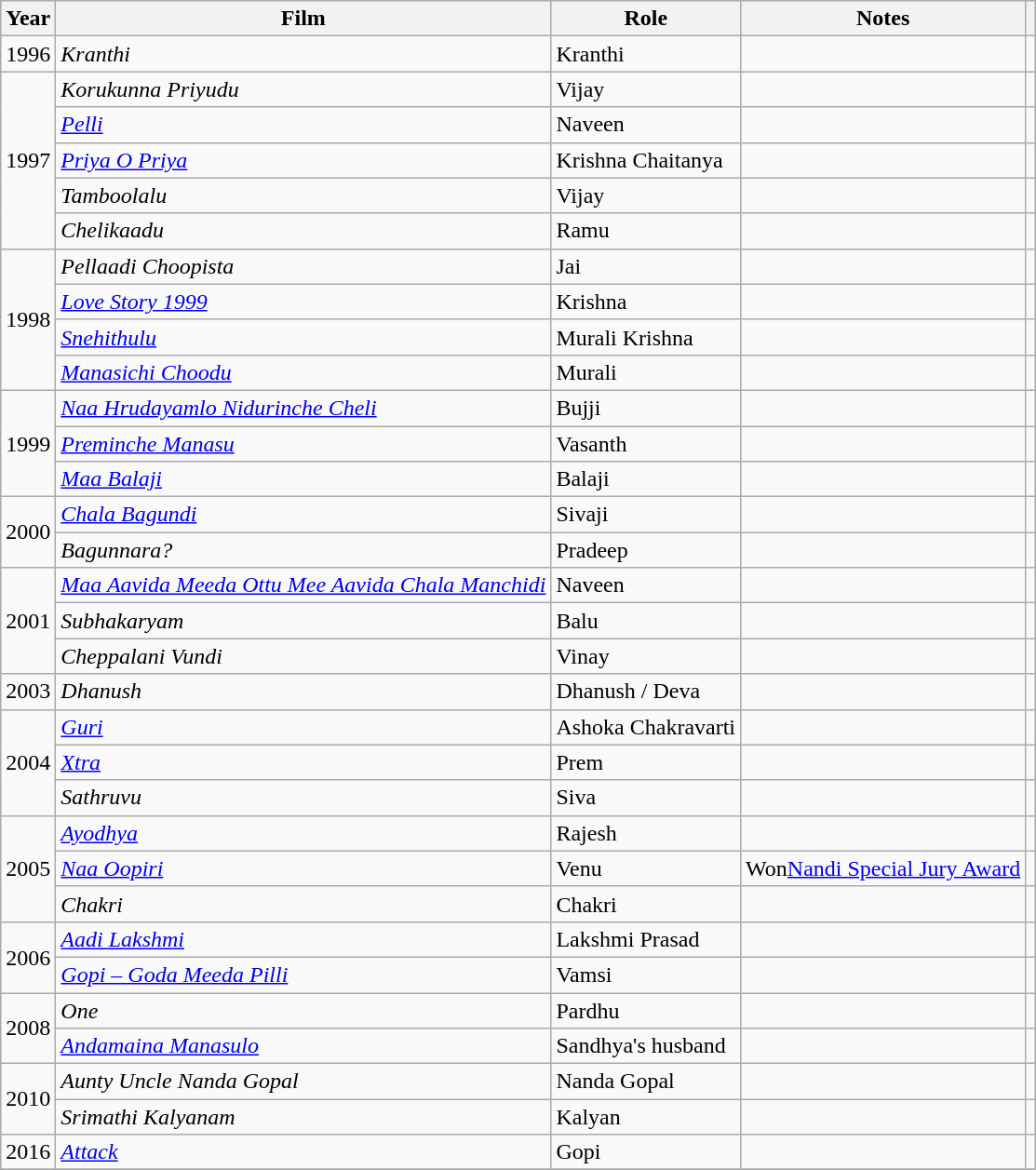<table class="wikitable sortable">
<tr>
<th>Year</th>
<th>Film</th>
<th>Role</th>
<th>Notes</th>
<th class="unsortable"></th>
</tr>
<tr>
<td>1996</td>
<td><em>Kranthi</em></td>
<td>Kranthi</td>
<td></td>
<td></td>
</tr>
<tr>
<td rowspan="5">1997</td>
<td><em>Korukunna Priyudu</em></td>
<td>Vijay</td>
<td></td>
<td></td>
</tr>
<tr>
<td><em><a href='#'>Pelli</a></em></td>
<td>Naveen</td>
<td></td>
<td></td>
</tr>
<tr>
<td><em><a href='#'>Priya O Priya</a></em></td>
<td>Krishna Chaitanya</td>
<td></td>
<td></td>
</tr>
<tr>
<td><em>Tamboolalu</em></td>
<td>Vijay</td>
<td></td>
<td></td>
</tr>
<tr>
<td><em>Chelikaadu</em></td>
<td>Ramu</td>
<td></td>
<td></td>
</tr>
<tr>
<td rowspan="4">1998</td>
<td><em>Pellaadi Choopista</em></td>
<td>Jai</td>
<td></td>
<td></td>
</tr>
<tr>
<td><em><a href='#'>Love Story 1999</a></em></td>
<td>Krishna</td>
<td></td>
<td></td>
</tr>
<tr>
<td><em><a href='#'>Snehithulu</a></em></td>
<td>Murali Krishna</td>
<td></td>
<td></td>
</tr>
<tr>
<td><em><a href='#'>Manasichi Choodu</a></em></td>
<td>Murali</td>
<td></td>
<td></td>
</tr>
<tr>
<td rowspan="3">1999</td>
<td><em><a href='#'>Naa Hrudayamlo Nidurinche Cheli</a></em></td>
<td>Bujji</td>
<td></td>
<td></td>
</tr>
<tr>
<td><em><a href='#'>Preminche Manasu</a></em></td>
<td>Vasanth</td>
<td></td>
<td></td>
</tr>
<tr>
<td><em><a href='#'>Maa Balaji</a></em></td>
<td>Balaji</td>
<td></td>
<td></td>
</tr>
<tr>
<td rowspan="2">2000</td>
<td><em><a href='#'>Chala Bagundi</a></em></td>
<td>Sivaji</td>
<td></td>
<td></td>
</tr>
<tr>
<td><em>Bagunnara?</em></td>
<td>Pradeep</td>
<td></td>
<td></td>
</tr>
<tr>
<td rowspan="3">2001</td>
<td><em><a href='#'>Maa Aavida Meeda Ottu Mee Aavida Chala Manchidi</a></em></td>
<td>Naveen</td>
<td></td>
<td></td>
</tr>
<tr>
<td><em>Subhakaryam</em></td>
<td>Balu</td>
<td></td>
<td></td>
</tr>
<tr>
<td><em>Cheppalani Vundi</em></td>
<td>Vinay</td>
<td></td>
<td></td>
</tr>
<tr>
<td>2003</td>
<td><em>Dhanush</em></td>
<td>Dhanush / Deva</td>
<td></td>
<td></td>
</tr>
<tr>
<td rowspan="3">2004</td>
<td><em><a href='#'>Guri</a></em></td>
<td>Ashoka Chakravarti</td>
<td></td>
<td></td>
</tr>
<tr>
<td><em><a href='#'>Xtra</a></em></td>
<td>Prem</td>
<td></td>
<td></td>
</tr>
<tr>
<td><em>Sathruvu</em></td>
<td>Siva</td>
<td></td>
<td></td>
</tr>
<tr>
<td rowspan="3">2005</td>
<td><em><a href='#'>Ayodhya</a></em></td>
<td>Rajesh</td>
<td></td>
<td></td>
</tr>
<tr>
<td><em><a href='#'>Naa Oopiri</a></em></td>
<td>Venu</td>
<td>Won<a href='#'>Nandi Special Jury Award</a></td>
<td></td>
</tr>
<tr>
<td><em>Chakri</em></td>
<td>Chakri</td>
<td></td>
<td></td>
</tr>
<tr>
<td rowspan="2">2006</td>
<td><em><a href='#'>Aadi Lakshmi</a></em></td>
<td>Lakshmi Prasad</td>
<td></td>
<td></td>
</tr>
<tr>
<td><em><a href='#'>Gopi – Goda Meeda Pilli</a></em></td>
<td>Vamsi</td>
<td></td>
<td></td>
</tr>
<tr>
<td rowspan="2">2008</td>
<td><em>One</em></td>
<td>Pardhu</td>
<td></td>
<td></td>
</tr>
<tr>
<td><em><a href='#'>Andamaina Manasulo</a></em></td>
<td>Sandhya's husband</td>
<td></td>
<td></td>
</tr>
<tr>
<td rowspan="2">2010</td>
<td><em>Aunty Uncle Nanda Gopal</em></td>
<td>Nanda Gopal</td>
<td></td>
<td></td>
</tr>
<tr>
<td><em>Srimathi Kalyanam</em></td>
<td>Kalyan</td>
<td></td>
<td></td>
</tr>
<tr>
<td>2016</td>
<td><em><a href='#'>Attack</a></em></td>
<td>Gopi</td>
<td></td>
<td></td>
</tr>
<tr>
</tr>
</table>
